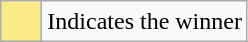<table class="wikitable">
<tr>
<td style="background:#FAEB86; height:20px; width:20px"></td>
<td>Indicates the winner</td>
</tr>
</table>
